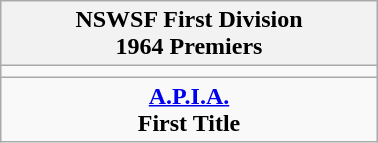<table class="wikitable" style="text-align: center; margin: 0 auto; width: 20%">
<tr>
<th>NSWSF First Division<br>1964 Premiers</th>
</tr>
<tr>
<td></td>
</tr>
<tr>
<td><strong><a href='#'>A.P.I.A.</a></strong><br><strong>First Title</strong></td>
</tr>
</table>
